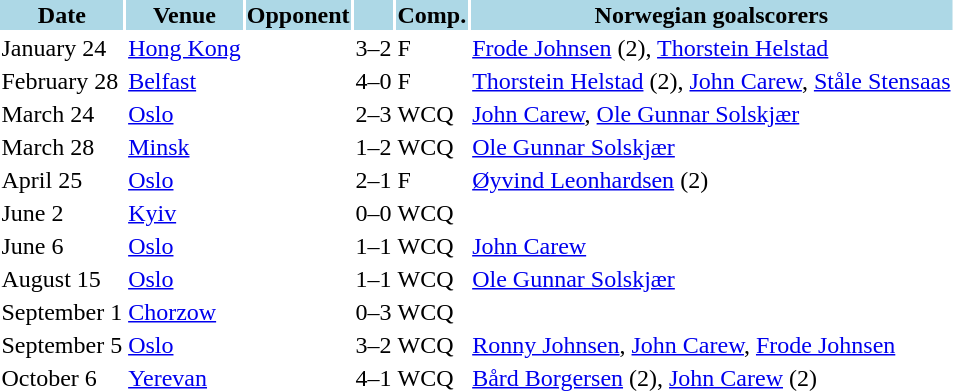<table>
<tr>
<th style="background: lightblue;">Date</th>
<th style="background: lightblue;">Venue</th>
<th style="background: lightblue;">Opponent</th>
<th style="background: lightblue;" align=center></th>
<th style="background: lightblue;" align=center>Comp.</th>
<th style="background: lightblue;">Norwegian goalscorers</th>
</tr>
<tr>
<td>January 24</td>
<td><a href='#'>Hong Kong</a></td>
<td></td>
<td>3–2</td>
<td>F</td>
<td><a href='#'>Frode Johnsen</a> (2), <a href='#'>Thorstein Helstad</a></td>
</tr>
<tr>
<td>February 28</td>
<td><a href='#'>Belfast</a></td>
<td></td>
<td>4–0</td>
<td>F</td>
<td><a href='#'>Thorstein Helstad</a> (2), <a href='#'>John Carew</a>, <a href='#'>Ståle Stensaas</a></td>
</tr>
<tr>
<td>March 24</td>
<td><a href='#'>Oslo</a></td>
<td></td>
<td>2–3</td>
<td>WCQ</td>
<td><a href='#'>John Carew</a>, <a href='#'>Ole Gunnar Solskjær</a></td>
</tr>
<tr>
<td>March 28</td>
<td><a href='#'>Minsk</a></td>
<td></td>
<td>1–2</td>
<td>WCQ</td>
<td><a href='#'>Ole Gunnar Solskjær</a></td>
</tr>
<tr>
<td>April 25</td>
<td><a href='#'>Oslo</a></td>
<td></td>
<td>2–1</td>
<td>F</td>
<td><a href='#'>Øyvind Leonhardsen</a> (2)</td>
</tr>
<tr>
<td>June 2</td>
<td><a href='#'>Kyiv</a></td>
<td></td>
<td>0–0</td>
<td>WCQ</td>
<td></td>
</tr>
<tr>
<td>June 6</td>
<td><a href='#'>Oslo</a></td>
<td></td>
<td>1–1</td>
<td>WCQ</td>
<td><a href='#'>John Carew</a></td>
</tr>
<tr>
<td>August 15</td>
<td><a href='#'>Oslo</a></td>
<td></td>
<td>1–1</td>
<td>WCQ</td>
<td><a href='#'>Ole Gunnar Solskjær</a></td>
</tr>
<tr>
<td>September 1</td>
<td><a href='#'>Chorzow</a></td>
<td></td>
<td>0–3</td>
<td>WCQ</td>
<td></td>
</tr>
<tr>
<td>September 5</td>
<td><a href='#'>Oslo</a></td>
<td></td>
<td>3–2</td>
<td>WCQ</td>
<td><a href='#'>Ronny Johnsen</a>, <a href='#'>John Carew</a>, <a href='#'>Frode Johnsen</a></td>
</tr>
<tr>
<td>October 6</td>
<td><a href='#'>Yerevan</a></td>
<td></td>
<td>4–1</td>
<td>WCQ</td>
<td><a href='#'>Bård Borgersen</a> (2), <a href='#'>John Carew</a> (2)</td>
</tr>
</table>
